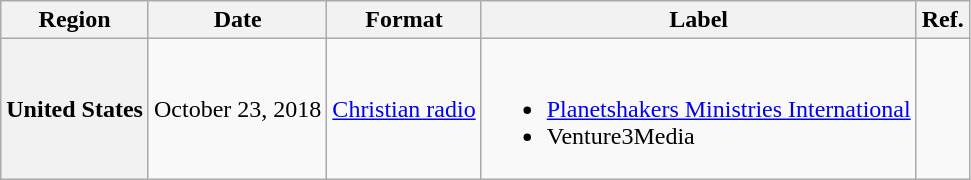<table class="wikitable plainrowheaders">
<tr>
<th scope="col">Region</th>
<th scope="col">Date</th>
<th scope="col">Format</th>
<th scope="col">Label</th>
<th scope="col">Ref.</th>
</tr>
<tr>
<th scope="row">United States</th>
<td>October 23, 2018</td>
<td><a href='#'>Christian radio</a></td>
<td><br><ul><li><a href='#'>Planetshakers Ministries International</a></li><li>Venture3Media</li></ul></td>
<td></td>
</tr>
</table>
